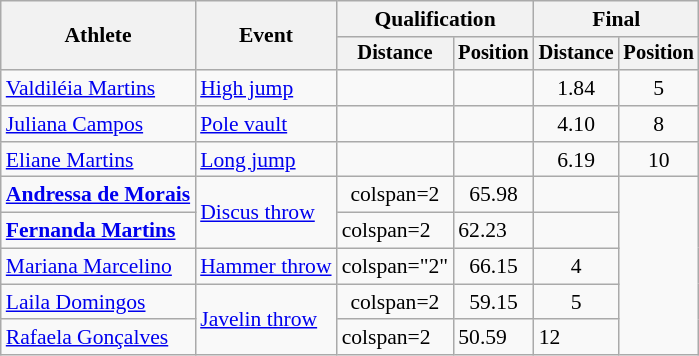<table class=wikitable style="font-size:90%">
<tr>
<th rowspan="2">Athlete</th>
<th rowspan="2">Event</th>
<th colspan="2">Qualification</th>
<th colspan="2">Final</th>
</tr>
<tr style="font-size:95%">
<th>Distance</th>
<th>Position</th>
<th>Distance</th>
<th>Position</th>
</tr>
<tr align=center>
<td align=left><a href='#'>Valdiléia Martins</a></td>
<td align=left rowspan=1><a href='#'>High jump</a></td>
<td></td>
<td></td>
<td>1.84</td>
<td>5</td>
</tr>
<tr align=center>
<td align=left><a href='#'>Juliana Campos</a></td>
<td align=left rowspan=1><a href='#'>Pole vault</a></td>
<td></td>
<td></td>
<td>4.10</td>
<td>8</td>
</tr>
<tr align=center>
<td align=left><a href='#'>Eliane Martins</a></td>
<td align=left rowspan=1><a href='#'>Long jump</a></td>
<td></td>
<td></td>
<td>6.19</td>
<td>10</td>
</tr>
<tr align=center>
<td align=left><strong><a href='#'>Andressa de Morais</a></strong></td>
<td align=left rowspan=2><a href='#'>Discus throw</a></td>
<td>colspan=2 </td>
<td>65.98</td>
<td> </td>
</tr>
<tr>
<td align=left><strong><a href='#'>Fernanda Martins</a></strong></td>
<td>colspan=2 </td>
<td>62.23</td>
<td></td>
</tr>
<tr align=center>
<td align=left><a href='#'>Mariana Marcelino</a></td>
<td align=left rowspan=1><a href='#'>Hammer throw</a></td>
<td>colspan="2" </td>
<td>66.15</td>
<td>4</td>
</tr>
<tr align=center>
<td align=left><a href='#'>Laila Domingos</a></td>
<td align=left rowspan=2><a href='#'>Javelin throw</a></td>
<td>colspan=2 </td>
<td>59.15</td>
<td>5</td>
</tr>
<tr>
<td align=left><a href='#'>Rafaela Gonçalves</a></td>
<td>colspan=2 </td>
<td>50.59</td>
<td>12</td>
</tr>
</table>
